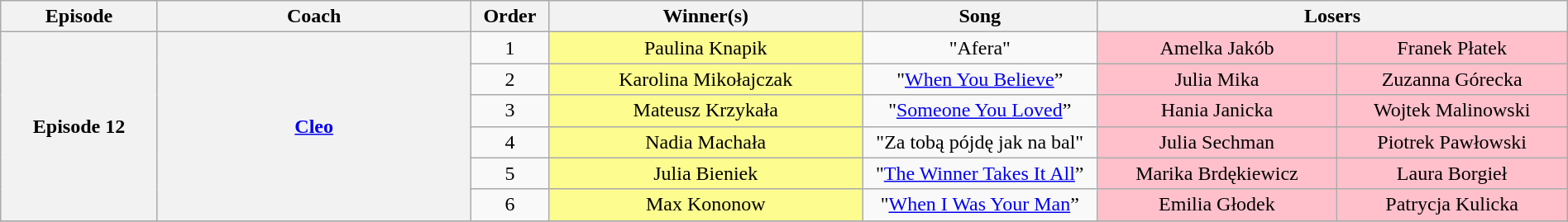<table class="wikitable" style="text-align:center; width:100%;">
<tr>
<th style="width:10%;">Episode</th>
<th style="width:20%;">Coach</th>
<th style="width:05%;">Order</th>
<th style="width:20%;">Winner(s)</th>
<th style="width:15%;">Song</th>
<th colspan="2" style="width:30%;">Losers</th>
</tr>
<tr>
<th rowspan="6">Episode 12<br><small></small></th>
<th rowspan="6"><a href='#'>Cleo</a></th>
<td>1</td>
<td style="background:#fdfc8f;">Paulina Knapik</td>
<td>"Afera"</td>
<td style="background:pink;">Amelka Jakób</td>
<td style="background:pink;">Franek Płatek</td>
</tr>
<tr>
<td>2</td>
<td style="background:#fdfc8f;">Karolina Mikołajczak</td>
<td>"<a href='#'>When You Believe</a>”</td>
<td style="background:pink;">Julia Mika</td>
<td style="background:pink;">Zuzanna Górecka</td>
</tr>
<tr>
<td>3</td>
<td style="background:#fdfc8f;">Mateusz Krzykała</td>
<td>"<a href='#'>Someone You Loved</a>”</td>
<td style="background:pink;">Hania Janicka</td>
<td style="background:pink;">Wojtek Malinowski</td>
</tr>
<tr>
<td>4</td>
<td style="background:#fdfc8f;">Nadia Machała</td>
<td>"Za tobą pójdę jak na bal"</td>
<td style="background:pink;">Julia Sechman</td>
<td style="background:pink;">Piotrek Pawłowski</td>
</tr>
<tr>
<td>5</td>
<td style="background:#fdfc8f;">Julia Bieniek</td>
<td>"<a href='#'>The Winner Takes It All</a>”</td>
<td style="background:pink;">Marika Brdękiewicz</td>
<td style="background:pink;">Laura Borgieł</td>
</tr>
<tr>
<td>6</td>
<td style="background:#fdfc8f;">Max Kononow</td>
<td>"<a href='#'>When I Was Your Man</a>”</td>
<td style="background:pink;">Emilia Głodek</td>
<td style="background:pink;">Patrycja Kulicka</td>
</tr>
<tr>
</tr>
</table>
